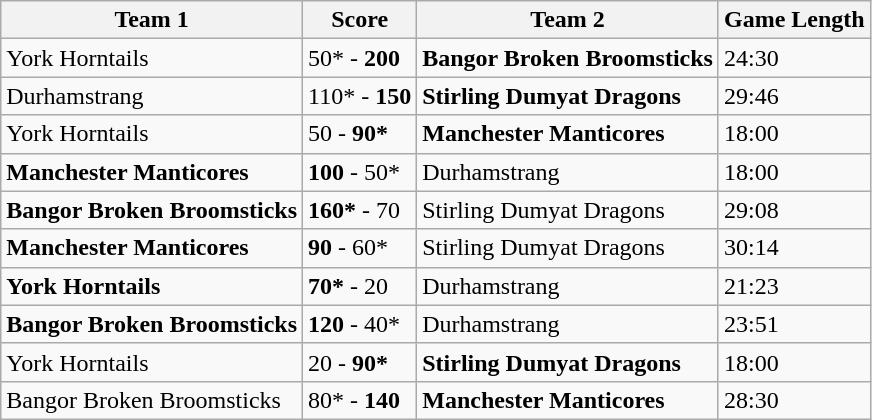<table class="wikitable">
<tr>
<th>Team 1</th>
<th>Score</th>
<th>Team 2</th>
<th>Game Length</th>
</tr>
<tr>
<td>York Horntails</td>
<td>50* - <strong>200</strong></td>
<td><strong>Bangor Broken Broomsticks</strong></td>
<td>24:30</td>
</tr>
<tr>
<td>Durhamstrang</td>
<td>110* - <strong>150</strong></td>
<td><strong>Stirling Dumyat Dragons</strong></td>
<td>29:46</td>
</tr>
<tr>
<td>York Horntails</td>
<td>50 - <strong>90*</strong></td>
<td><strong>Manchester Manticores</strong></td>
<td>18:00</td>
</tr>
<tr>
<td><strong>Manchester Manticores</strong></td>
<td><strong>100</strong> - 50*</td>
<td>Durhamstrang</td>
<td>18:00</td>
</tr>
<tr>
<td><strong>Bangor Broken Broomsticks</strong></td>
<td><strong>160*</strong> - 70</td>
<td>Stirling Dumyat Dragons</td>
<td>29:08</td>
</tr>
<tr>
<td><strong>Manchester Manticores</strong></td>
<td><strong>90</strong> - 60*</td>
<td>Stirling Dumyat Dragons</td>
<td>30:14</td>
</tr>
<tr>
<td><strong>York Horntails</strong></td>
<td><strong>70*</strong> - 20</td>
<td>Durhamstrang</td>
<td>21:23</td>
</tr>
<tr>
<td><strong>Bangor Broken Broomsticks</strong></td>
<td><strong>120</strong> - 40*</td>
<td>Durhamstrang</td>
<td>23:51</td>
</tr>
<tr>
<td>York Horntails</td>
<td>20 - <strong>90*</strong></td>
<td><strong>Stirling Dumyat Dragons</strong></td>
<td>18:00</td>
</tr>
<tr>
<td>Bangor Broken Broomsticks</td>
<td>80* - <strong>140</strong></td>
<td><strong>Manchester Manticores</strong></td>
<td>28:30</td>
</tr>
</table>
